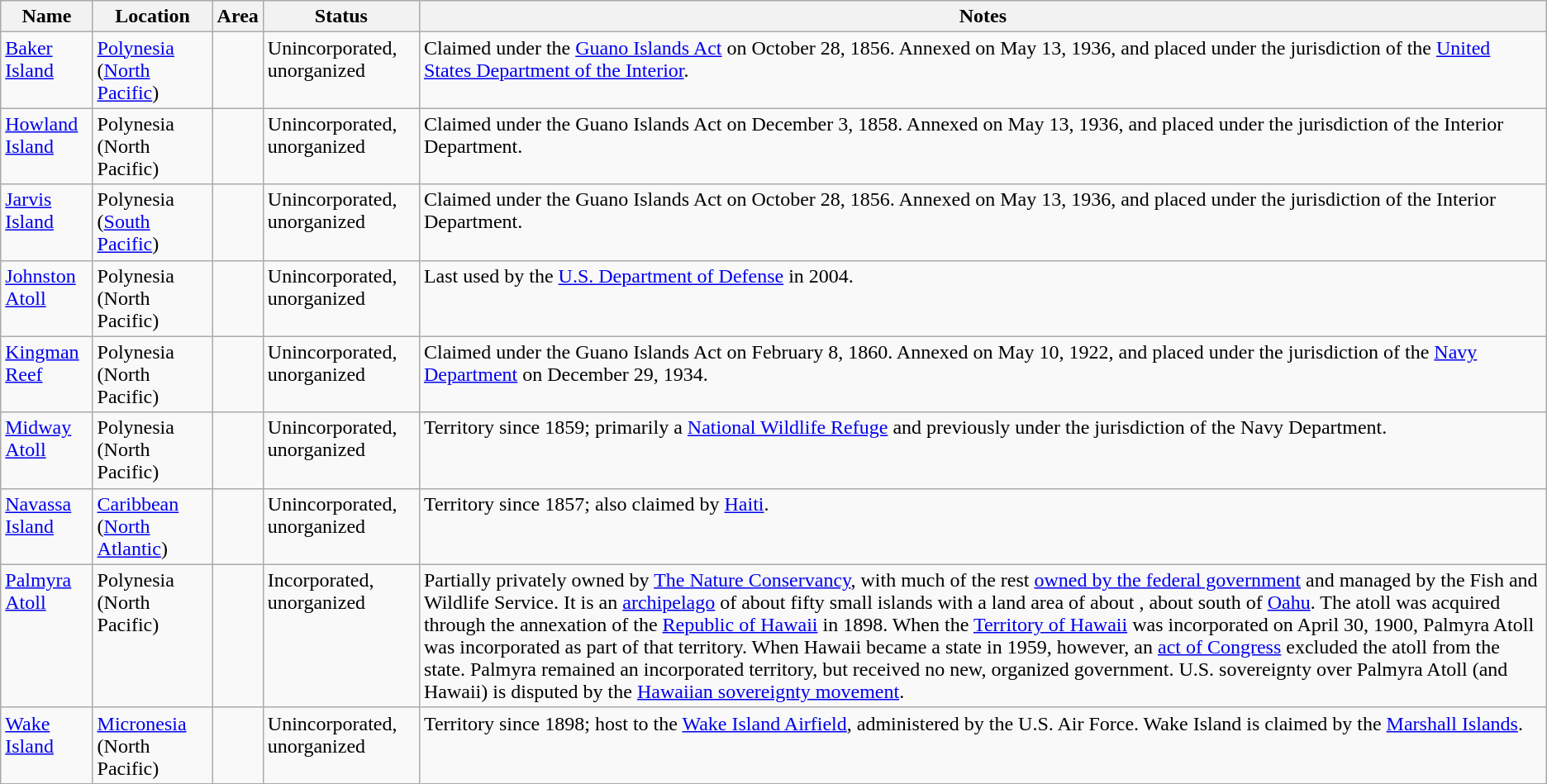<table class="wikitable sortable">
<tr>
<th>Name</th>
<th>Location</th>
<th>Area</th>
<th>Status</th>
<th>Notes</th>
</tr>
<tr valign="top">
<td><a href='#'>Baker Island</a></td>
<td><a href='#'>Polynesia</a> (<a href='#'>North Pacific</a>)</td>
<td></td>
<td>Unincorporated, unorganized</td>
<td>Claimed under the <a href='#'>Guano Islands Act</a> on October 28, 1856. Annexed on May 13, 1936, and placed under the jurisdiction of the <a href='#'>United States Department of the Interior</a>.</td>
</tr>
<tr valign="top">
<td><a href='#'>Howland Island</a></td>
<td>Polynesia (North Pacific)</td>
<td></td>
<td>Unincorporated, unorganized</td>
<td>Claimed under the Guano Islands Act on December 3, 1858. Annexed on May 13, 1936, and placed under the jurisdiction of the Interior Department.</td>
</tr>
<tr valign="top">
<td><a href='#'>Jarvis Island</a></td>
<td>Polynesia (<a href='#'>South Pacific</a>)</td>
<td></td>
<td>Unincorporated, unorganized</td>
<td>Claimed under the Guano Islands Act on October 28, 1856. Annexed on May 13, 1936, and placed under the jurisdiction of the Interior Department.</td>
</tr>
<tr valign="top">
<td><a href='#'>Johnston Atoll</a></td>
<td>Polynesia (North Pacific)</td>
<td></td>
<td>Unincorporated, unorganized</td>
<td>Last used by the <a href='#'>U.S. Department of Defense</a> in 2004.</td>
</tr>
<tr valign="top">
<td><a href='#'>Kingman Reef</a></td>
<td>Polynesia (North Pacific)</td>
<td></td>
<td>Unincorporated, unorganized</td>
<td>Claimed under the Guano Islands Act on February 8, 1860. Annexed on May 10, 1922, and placed under the jurisdiction of the <a href='#'>Navy Department</a> on December 29, 1934.</td>
</tr>
<tr valign="top">
<td><a href='#'>Midway Atoll</a></td>
<td>Polynesia (North Pacific)</td>
<td></td>
<td>Unincorporated, unorganized</td>
<td>Territory since 1859; primarily a <a href='#'>National Wildlife Refuge</a> and previously under the jurisdiction of the Navy Department.</td>
</tr>
<tr valign="top">
<td><a href='#'>Navassa Island</a></td>
<td><a href='#'>Caribbean</a> (<a href='#'>North Atlantic</a>)</td>
<td></td>
<td>Unincorporated, unorganized</td>
<td>Territory since 1857; also claimed by <a href='#'>Haiti</a>.</td>
</tr>
<tr valign="top">
<td><a href='#'>Palmyra Atoll</a></td>
<td>Polynesia (North Pacific)</td>
<td></td>
<td>Incorporated, unorganized</td>
<td>Partially privately owned by <a href='#'>The Nature Conservancy</a>, with much of the rest <a href='#'>owned by the federal government</a> and managed by the Fish and Wildlife Service. It is an <a href='#'>archipelago</a> of about fifty small islands with a land area of about , about  south of <a href='#'>Oahu</a>. The atoll was acquired through the annexation of the <a href='#'>Republic of Hawaii</a> in 1898. When the <a href='#'>Territory of Hawaii</a> was incorporated on April 30, 1900, Palmyra Atoll was incorporated as part of that territory. When Hawaii became a state in 1959, however, an <a href='#'>act of Congress</a> excluded the atoll from the state. Palmyra remained an incorporated territory, but received no new, organized government. U.S. sovereignty over Palmyra Atoll (and Hawaii) is disputed by the <a href='#'>Hawaiian sovereignty movement</a>.</td>
</tr>
<tr valign="top">
<td><a href='#'>Wake Island</a></td>
<td><a href='#'>Micronesia</a> (North Pacific)</td>
<td></td>
<td>Unincorporated, unorganized</td>
<td>Territory since 1898; host to the <a href='#'>Wake Island Airfield</a>, administered by the U.S. Air Force. Wake Island is claimed by the <a href='#'>Marshall Islands</a>.</td>
</tr>
</table>
